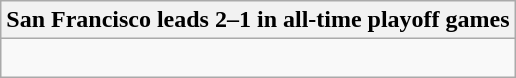<table class="wikitable collapsible collapsed">
<tr>
<th>San Francisco leads 2–1 in all-time playoff games</th>
</tr>
<tr>
<td><br>

</td>
</tr>
</table>
